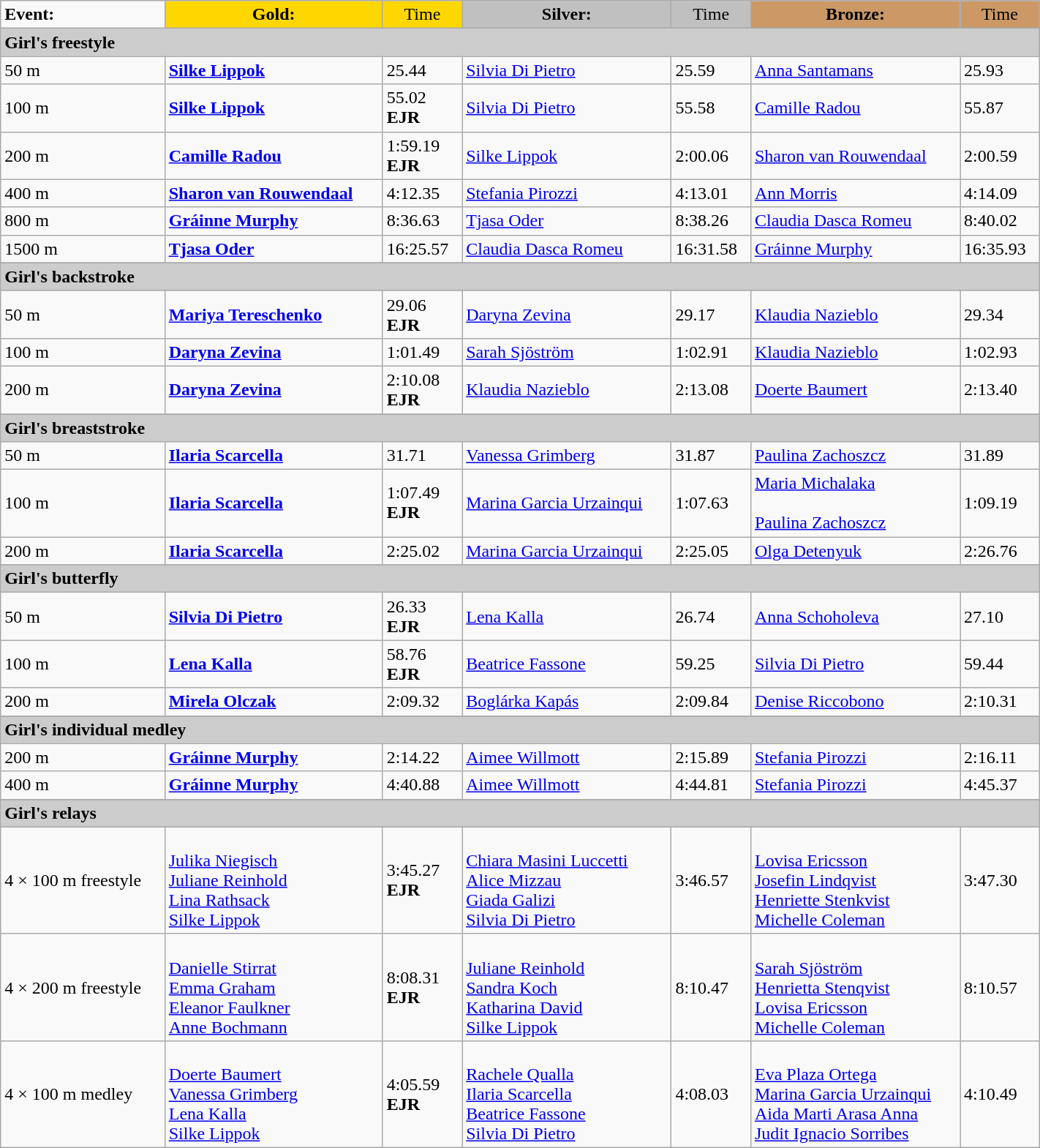<table class="wikitable" width=75%>
<tr>
<td><strong>Event:</strong></td>
<td style="text-align:center;background-color:gold;"><strong>Gold:</strong></td>
<td style="text-align:center;background-color:gold;">Time</td>
<td style="text-align:center;background-color:silver;"><strong>Silver:</strong></td>
<td style="text-align:center;background-color:silver;">Time</td>
<td style="text-align:center;background-color:#CC9966;"><strong>Bronze:</strong></td>
<td style="text-align:center;background-color:#CC9966;">Time</td>
</tr>
<tr bgcolor="#cccccc">
<td colspan=7><strong>Girl's freestyle</strong></td>
</tr>
<tr>
<td>50 m</td>
<td><strong><a href='#'>Silke Lippok</a></strong><br><small></small></td>
<td>25.44</td>
<td><a href='#'>Silvia Di Pietro</a><br><small></small></td>
<td>25.59</td>
<td><a href='#'>Anna Santamans</a><br><small></small></td>
<td>25.93</td>
</tr>
<tr>
<td>100 m</td>
<td><strong><a href='#'>Silke Lippok</a></strong><br><small></small></td>
<td>55.02 <br><strong>EJR</strong></td>
<td><a href='#'>Silvia Di Pietro</a><br><small></small></td>
<td>55.58</td>
<td><a href='#'>Camille Radou</a><br><small></small></td>
<td>55.87</td>
</tr>
<tr>
<td>200 m</td>
<td><strong><a href='#'>Camille Radou</a></strong><br><small></small></td>
<td>1:59.19 <br><strong>EJR</strong></td>
<td><a href='#'>Silke Lippok</a><br><small></small></td>
<td>2:00.06</td>
<td><a href='#'>Sharon van Rouwendaal</a><br><small></small></td>
<td>2:00.59</td>
</tr>
<tr>
<td>400 m</td>
<td><strong><a href='#'>Sharon van Rouwendaal</a></strong><br><small></small></td>
<td>4:12.35</td>
<td><a href='#'>Stefania Pirozzi</a><br><small></small></td>
<td>4:13.01</td>
<td><a href='#'>Ann Morris</a><br><small></small></td>
<td>4:14.09</td>
</tr>
<tr>
<td>800 m</td>
<td><strong><a href='#'>Gráinne Murphy</a></strong><br><small></small></td>
<td>8:36.63</td>
<td><a href='#'>Tjasa Oder</a><br><small></small></td>
<td>8:38.26</td>
<td><a href='#'>Claudia Dasca Romeu</a><br><small></small></td>
<td>8:40.02</td>
</tr>
<tr>
<td>1500 m</td>
<td><strong><a href='#'>Tjasa Oder</a></strong><br><small></small></td>
<td>16:25.57</td>
<td><a href='#'>Claudia Dasca Romeu</a><br><small></small></td>
<td>16:31.58</td>
<td><a href='#'>Gráinne Murphy</a><br><small></small></td>
<td>16:35.93</td>
</tr>
<tr>
</tr>
<tr bgcolor="#cccccc">
<td colspan=7><strong>Girl's backstroke</strong></td>
</tr>
<tr>
<td>50 m</td>
<td><strong><a href='#'>Mariya Tereschenko</a></strong><br><small></small></td>
<td>29.06<br> <strong>EJR</strong></td>
<td><a href='#'>Daryna Zevina</a><br><small></small></td>
<td>29.17</td>
<td><a href='#'>Klaudia Nazieblo</a><br><small></small></td>
<td>29.34</td>
</tr>
<tr>
<td>100 m</td>
<td><strong><a href='#'>Daryna Zevina</a></strong><br><small></small></td>
<td>1:01.49</td>
<td><a href='#'>Sarah Sjöström</a><br><small></small></td>
<td>1:02.91</td>
<td><a href='#'>Klaudia Nazieblo</a><br><small></small></td>
<td>1:02.93</td>
</tr>
<tr>
<td>200 m</td>
<td><strong><a href='#'>Daryna Zevina</a></strong><br><small></small></td>
<td>2:10.08<br> <strong>EJR</strong></td>
<td><a href='#'>Klaudia Nazieblo</a><br><small></small></td>
<td>2:13.08</td>
<td><a href='#'>Doerte Baumert</a><br><small></small></td>
<td>2:13.40</td>
</tr>
<tr>
</tr>
<tr bgcolor="#cccccc">
<td colspan=7><strong>Girl's breaststroke</strong></td>
</tr>
<tr>
<td>50 m</td>
<td><strong><a href='#'>Ilaria Scarcella</a></strong><br><small></small></td>
<td>31.71</td>
<td><a href='#'>Vanessa Grimberg</a><br><small></small></td>
<td>31.87</td>
<td><a href='#'>Paulina Zachoszcz</a><br><small></small></td>
<td>31.89</td>
</tr>
<tr>
<td>100 m</td>
<td><strong><a href='#'>Ilaria Scarcella</a></strong><br><small></small></td>
<td>1:07.49 <br><strong>EJR</strong></td>
<td><a href='#'>Marina Garcia Urzainqui</a><br><small></small></td>
<td>1:07.63</td>
<td><a href='#'>Maria Michalaka</a><br><small></small><br><a href='#'>Paulina Zachoszcz</a><br><small></small></td>
<td>1:09.19</td>
</tr>
<tr>
<td>200 m</td>
<td><strong><a href='#'>Ilaria Scarcella</a></strong><br><small></small></td>
<td>2:25.02</td>
<td><a href='#'>Marina Garcia Urzainqui</a><br><small></small></td>
<td>2:25.05</td>
<td><a href='#'>Olga Detenyuk</a><br><small></small></td>
<td>2:26.76</td>
</tr>
<tr>
</tr>
<tr bgcolor="#cccccc">
<td colspan=7><strong>Girl's butterfly</strong></td>
</tr>
<tr>
<td>50 m</td>
<td><strong><a href='#'>Silvia Di Pietro</a></strong><br><small></small></td>
<td>26.33 <br><strong>EJR</strong></td>
<td><a href='#'>Lena Kalla</a><br><small></small></td>
<td>26.74</td>
<td><a href='#'>Anna Schoholeva</a><br><small></small></td>
<td>27.10</td>
</tr>
<tr>
<td>100 m</td>
<td><strong><a href='#'>Lena Kalla</a></strong><br><small></small></td>
<td>58.76 <br><strong>EJR</strong></td>
<td><a href='#'>Beatrice Fassone</a><br><small></small></td>
<td>59.25</td>
<td><a href='#'>Silvia Di Pietro</a><br><small></small></td>
<td>59.44</td>
</tr>
<tr>
<td>200 m</td>
<td><strong><a href='#'>Mirela Olczak</a></strong><br><small></small></td>
<td>2:09.32</td>
<td><a href='#'>Boglárka Kapás</a><br><small></small></td>
<td>2:09.84</td>
<td><a href='#'>Denise Riccobono</a><br><small></small></td>
<td>2:10.31</td>
</tr>
<tr>
</tr>
<tr bgcolor="#cccccc">
<td colspan=7><strong>Girl's individual medley</strong></td>
</tr>
<tr>
<td>200 m</td>
<td><strong><a href='#'>Gráinne Murphy</a></strong><br><small></small></td>
<td>2:14.22</td>
<td><a href='#'>Aimee Willmott</a><br><small></small></td>
<td>2:15.89</td>
<td><a href='#'>Stefania Pirozzi</a><br><small></small></td>
<td>2:16.11</td>
</tr>
<tr>
<td>400 m</td>
<td><strong><a href='#'>Gráinne Murphy</a></strong><br><small></small></td>
<td>4:40.88</td>
<td><a href='#'>Aimee Willmott</a><br><small></small></td>
<td>4:44.81</td>
<td><a href='#'>Stefania Pirozzi</a><br><small></small></td>
<td>4:45.37</td>
</tr>
<tr>
</tr>
<tr bgcolor="#cccccc">
<td colspan=7><strong>Girl's relays</strong></td>
</tr>
<tr>
<td>4 × 100 m freestyle</td>
<td><strong></strong><br><a href='#'>Julika Niegisch</a><br><a href='#'>Juliane Reinhold</a><br><a href='#'>Lina Rathsack</a><br><a href='#'>Silke Lippok</a></td>
<td>3:45.27 <br><strong>EJR</strong></td>
<td><br><a href='#'>Chiara Masini Luccetti</a><br><a href='#'>Alice Mizzau</a><br><a href='#'>Giada Galizi</a><br><a href='#'>Silvia Di Pietro</a></td>
<td>3:46.57</td>
<td><br><a href='#'>Lovisa Ericsson</a><br><a href='#'>Josefin Lindqvist</a><br><a href='#'>Henriette Stenkvist</a><br><a href='#'>Michelle Coleman</a></td>
<td>3:47.30</td>
</tr>
<tr>
<td>4 × 200 m freestyle</td>
<td><strong></strong><br><a href='#'>Danielle Stirrat</a><br><a href='#'>Emma Graham</a><br><a href='#'>Eleanor Faulkner</a><br><a href='#'>Anne Bochmann</a></td>
<td>8:08.31<br><strong>EJR</strong></td>
<td><br><a href='#'>Juliane Reinhold</a><br><a href='#'>Sandra Koch</a><br><a href='#'>Katharina David</a><br><a href='#'>Silke Lippok</a></td>
<td>8:10.47</td>
<td><br><a href='#'>Sarah Sjöström</a><br><a href='#'>Henrietta Stenqvist</a><br><a href='#'>Lovisa Ericsson</a><br><a href='#'>Michelle Coleman</a></td>
<td>8:10.57</td>
</tr>
<tr>
<td>4 × 100 m medley</td>
<td><strong></strong><br><a href='#'>Doerte Baumert</a><br><a href='#'>Vanessa Grimberg</a><br><a href='#'>Lena Kalla</a><br><a href='#'>Silke Lippok</a></td>
<td>4:05.59 <br><strong>EJR</strong></td>
<td><br><a href='#'>Rachele Qualla</a><br><a href='#'>Ilaria Scarcella</a><br><a href='#'>Beatrice Fassone</a><br><a href='#'>Silvia Di Pietro</a></td>
<td>4:08.03</td>
<td><br><a href='#'>Eva Plaza Ortega</a><br><a href='#'>Marina Garcia Urzainqui</a><br><a href='#'>Aida Marti Arasa Anna</a><br><a href='#'>Judit Ignacio Sorribes</a></td>
<td>4:10.49</td>
</tr>
</table>
